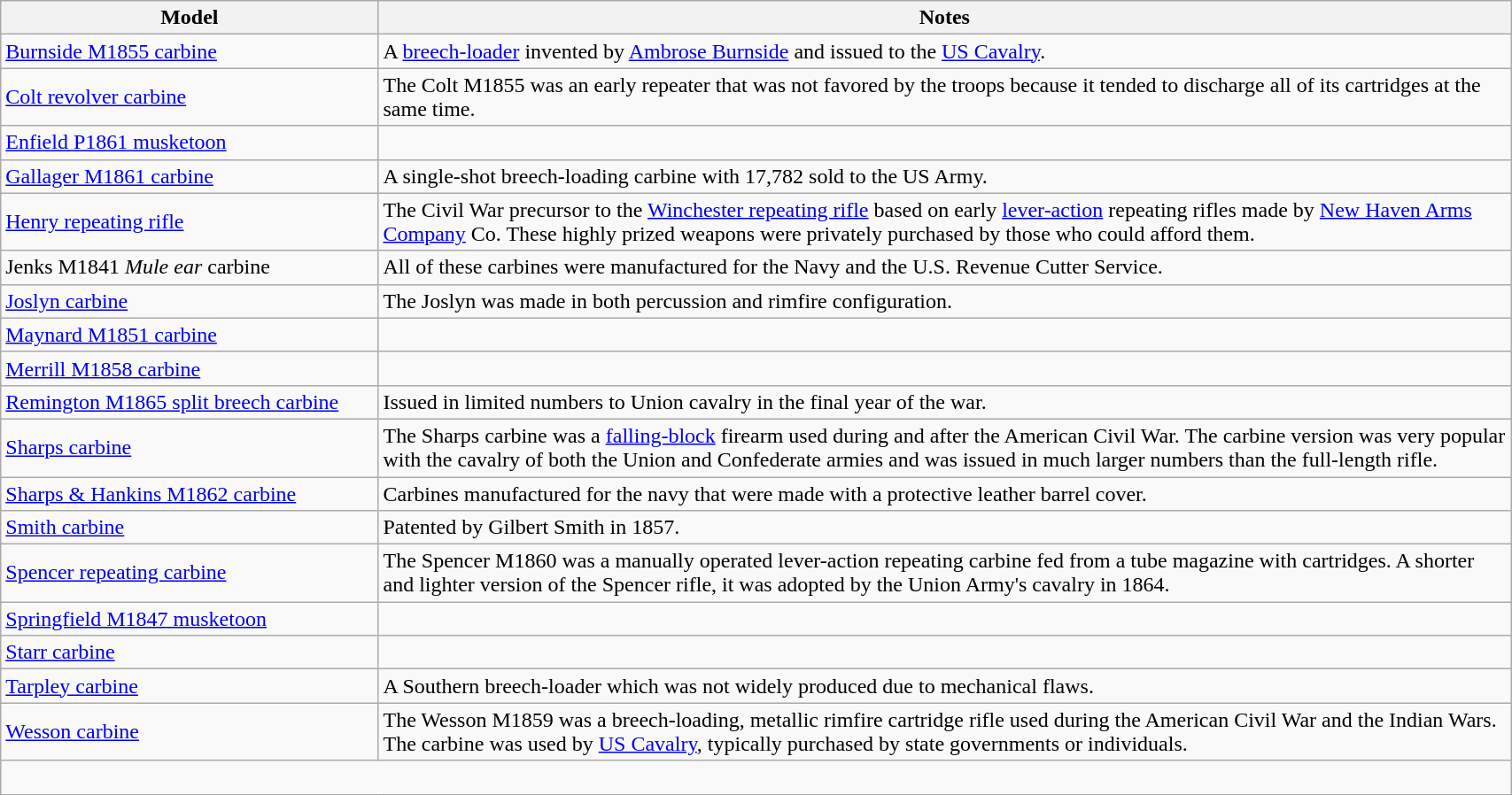<table class="wikitable" style="width:90%;">
<tr>
<th style="width:25%;">Model</th>
<th>Notes</th>
</tr>
<tr>
<td><a href='#'>Burnside M1855 carbine</a></td>
<td>A <a href='#'>breech-loader</a> invented by <a href='#'>Ambrose Burnside</a> and issued to the <a href='#'>US Cavalry</a>.</td>
</tr>
<tr>
<td><a href='#'>Colt revolver carbine</a></td>
<td>The Colt M1855 was an early repeater that was not favored by the troops because it tended to discharge all of its cartridges at the same time.</td>
</tr>
<tr>
<td><a href='#'>Enfield P1861 musketoon</a></td>
<td></td>
</tr>
<tr>
<td><a href='#'>Gallager M1861 carbine</a></td>
<td>A single-shot breech-loading carbine with 17,782 sold to the US Army.</td>
</tr>
<tr>
<td><a href='#'>Henry repeating rifle</a></td>
<td>The Civil War precursor to the <a href='#'>Winchester repeating rifle</a> based on early <a href='#'>lever-action</a> repeating rifles made by <a href='#'>New Haven Arms Company</a> Co. These highly prized weapons were privately purchased by those who could afford them.</td>
</tr>
<tr>
<td>Jenks M1841 <em>Mule ear</em> carbine</td>
<td>All of these carbines were manufactured for the Navy and the U.S. Revenue Cutter Service.</td>
</tr>
<tr>
<td><a href='#'>Joslyn carbine</a></td>
<td>The Joslyn was made in both percussion and rimfire configuration.</td>
</tr>
<tr>
<td><a href='#'>Maynard M1851 carbine</a></td>
<td></td>
</tr>
<tr>
<td><a href='#'>Merrill M1858 carbine</a></td>
<td></td>
</tr>
<tr>
<td><a href='#'>Remington M1865 split breech carbine</a></td>
<td>Issued in limited numbers to Union cavalry in the final year of the war.</td>
</tr>
<tr>
<td><a href='#'>Sharps carbine</a></td>
<td>The Sharps carbine was a <a href='#'>falling-block</a> firearm used during and after the American Civil War. The carbine version was very popular with the cavalry of both the Union and Confederate armies and was issued in much larger numbers than the full-length rifle.</td>
</tr>
<tr>
<td><a href='#'>Sharps & Hankins M1862 carbine</a></td>
<td>Carbines manufactured for the navy that were made with a protective leather barrel cover.</td>
</tr>
<tr>
<td><a href='#'>Smith carbine</a></td>
<td>Patented by Gilbert Smith in 1857.</td>
</tr>
<tr>
<td><a href='#'>Spencer repeating carbine</a></td>
<td>The Spencer M1860 was a manually operated lever-action repeating carbine fed from a tube magazine with cartridges. A shorter and lighter version of the Spencer rifle, it was adopted by the Union Army's cavalry in 1864.</td>
</tr>
<tr>
<td><a href='#'>Springfield M1847 musketoon</a></td>
<td></td>
</tr>
<tr>
<td><a href='#'>Starr carbine</a></td>
<td></td>
</tr>
<tr>
<td><a href='#'>Tarpley carbine</a></td>
<td>A Southern breech-loader which was not widely produced due to mechanical flaws.</td>
</tr>
<tr>
<td><a href='#'>Wesson carbine</a></td>
<td>The Wesson M1859 was a breech-loading, metallic rimfire cartridge rifle used during the American Civil War and the Indian Wars. The carbine was used by <a href='#'>US Cavalry</a>, typically purchased by state governments or individuals.</td>
</tr>
<tr>
<td colspan="5" style="text-align:center;"><br></td>
</tr>
</table>
